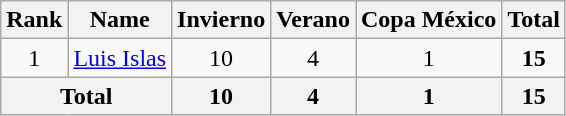<table class="wikitable" style="text-align: center;">
<tr>
<th>Rank</th>
<th>Name</th>
<th>Invierno</th>
<th>Verano</th>
<th>Copa México</th>
<th>Total</th>
</tr>
<tr>
<td>1</td>
<td align=left> <a href='#'>Luis Islas</a></td>
<td>10</td>
<td>4</td>
<td>1</td>
<td><strong>15</strong></td>
</tr>
<tr>
<th colspan=2>Total</th>
<th>10</th>
<th>4</th>
<th>1</th>
<th>15</th>
</tr>
</table>
